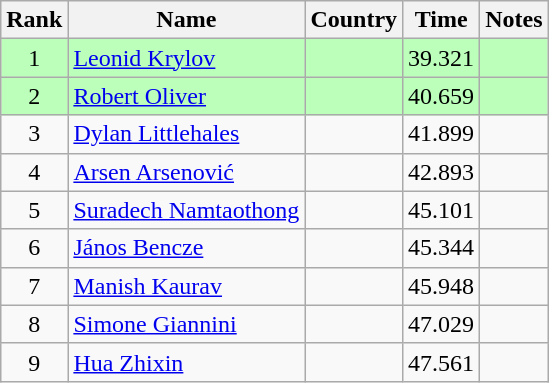<table class="wikitable" style="text-align:center">
<tr>
<th>Rank</th>
<th>Name</th>
<th>Country</th>
<th>Time</th>
<th>Notes</th>
</tr>
<tr bgcolor=bbffbb>
<td>1</td>
<td align="left"><a href='#'>Leonid Krylov</a></td>
<td align="left"></td>
<td>39.321</td>
<td></td>
</tr>
<tr bgcolor=bbffbb>
<td>2</td>
<td align="left"><a href='#'>Robert Oliver</a></td>
<td align="left"></td>
<td>40.659</td>
<td></td>
</tr>
<tr>
<td>3</td>
<td align="left"><a href='#'>Dylan Littlehales</a></td>
<td align="left"></td>
<td>41.899</td>
<td></td>
</tr>
<tr>
<td>4</td>
<td align="left"><a href='#'>Arsen Arsenović</a></td>
<td align="left"></td>
<td>42.893</td>
<td></td>
</tr>
<tr>
<td>5</td>
<td align="left"><a href='#'>Suradech Namtaothong</a></td>
<td align="left"></td>
<td>45.101</td>
<td></td>
</tr>
<tr>
<td>6</td>
<td align="left"><a href='#'>János Bencze</a></td>
<td align="left"></td>
<td>45.344</td>
<td></td>
</tr>
<tr>
<td>7</td>
<td align="left"><a href='#'>Manish Kaurav</a></td>
<td align="left"></td>
<td>45.948</td>
<td></td>
</tr>
<tr>
<td>8</td>
<td align="left"><a href='#'>Simone Giannini</a></td>
<td align="left"></td>
<td>47.029</td>
<td></td>
</tr>
<tr>
<td>9</td>
<td align="left"><a href='#'>Hua Zhixin</a></td>
<td align="left"></td>
<td>47.561</td>
<td></td>
</tr>
</table>
